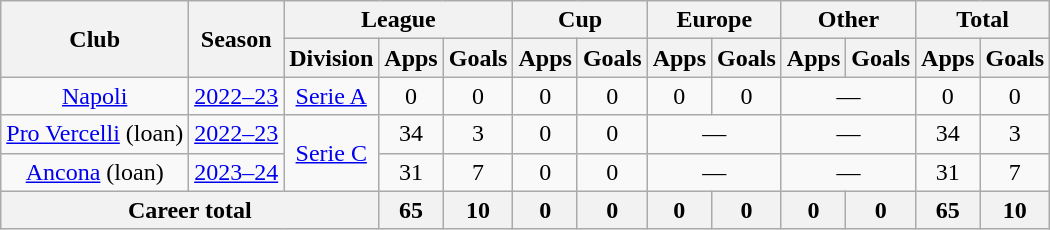<table class="wikitable" style="text-align:center">
<tr>
<th rowspan="2">Club</th>
<th rowspan="2">Season</th>
<th colspan="3">League</th>
<th colspan="2">Cup</th>
<th colspan="2">Europe</th>
<th colspan="2">Other</th>
<th colspan="2">Total</th>
</tr>
<tr>
<th>Division</th>
<th>Apps</th>
<th>Goals</th>
<th>Apps</th>
<th>Goals</th>
<th>Apps</th>
<th>Goals</th>
<th>Apps</th>
<th>Goals</th>
<th>Apps</th>
<th>Goals</th>
</tr>
<tr>
<td><a href='#'>Napoli</a></td>
<td><a href='#'>2022–23</a></td>
<td><a href='#'>Serie A</a></td>
<td>0</td>
<td>0</td>
<td>0</td>
<td>0</td>
<td>0</td>
<td>0</td>
<td colspan="2">—</td>
<td>0</td>
<td>0</td>
</tr>
<tr>
<td><a href='#'>Pro Vercelli</a> (loan)</td>
<td><a href='#'>2022–23</a></td>
<td rowspan="2"><a href='#'>Serie C</a></td>
<td>34</td>
<td>3</td>
<td>0</td>
<td>0</td>
<td colspan="2">—</td>
<td colspan="2">—</td>
<td>34</td>
<td>3</td>
</tr>
<tr>
<td><a href='#'>Ancona</a> (loan)</td>
<td><a href='#'>2023–24</a></td>
<td>31</td>
<td>7</td>
<td>0</td>
<td>0</td>
<td colspan="2">—</td>
<td colspan="2">—</td>
<td>31</td>
<td>7</td>
</tr>
<tr>
<th colspan="3">Career total</th>
<th>65</th>
<th>10</th>
<th>0</th>
<th>0</th>
<th>0</th>
<th>0</th>
<th>0</th>
<th>0</th>
<th>65</th>
<th>10</th>
</tr>
</table>
